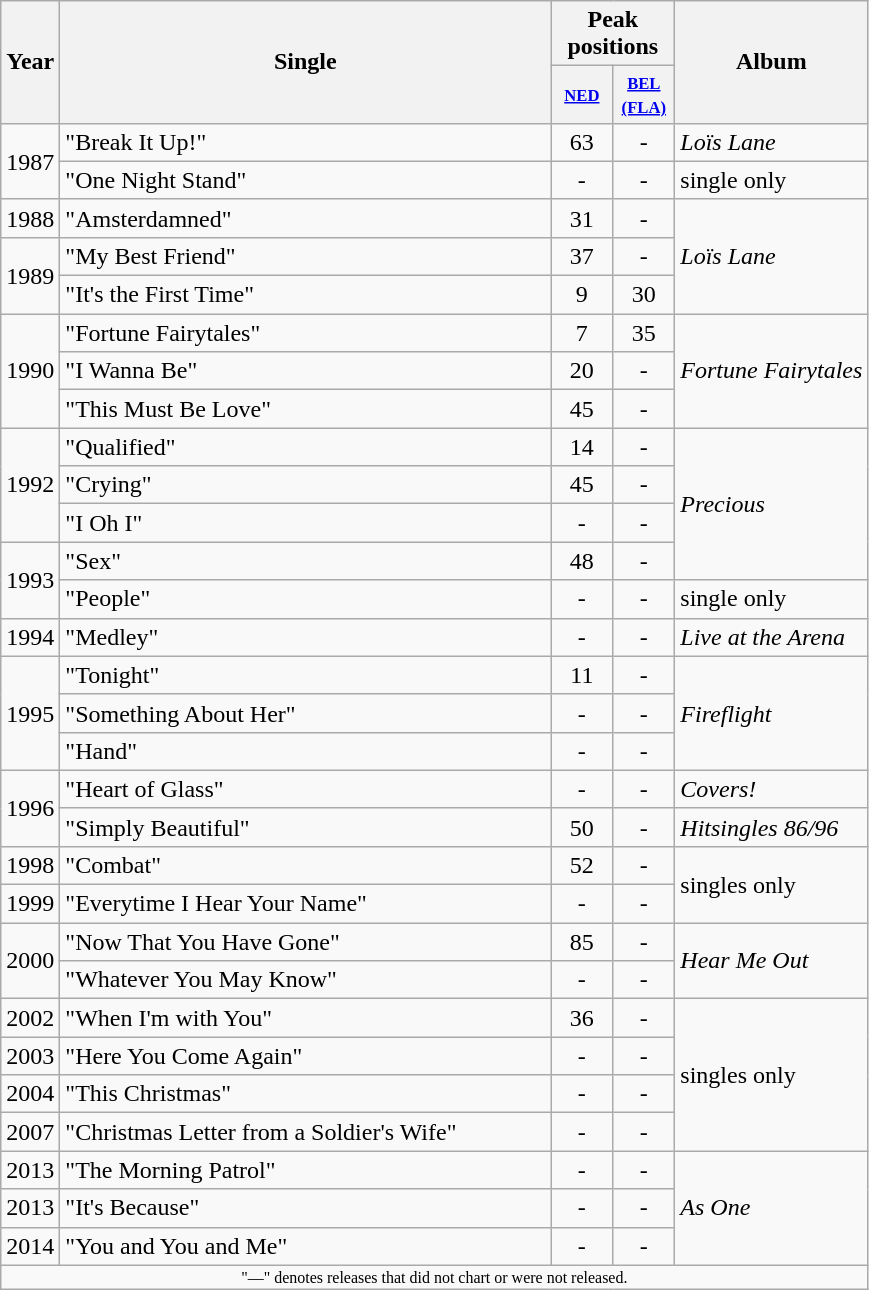<table class="wikitable">
<tr>
<th rowspan="2">Year</th>
<th rowspan="2" style="width:20em;">Single</th>
<th colspan="2">Peak positions</th>
<th rowspan="2">Album</th>
</tr>
<tr style="font-size:smaller;">
<th width="35"><small><a href='#'>NED</a></small><br></th>
<th width="35"><small><a href='#'>BEL<br>(FLA)</a></small><br></th>
</tr>
<tr>
<td rowspan="2">1987</td>
<td>"Break It Up!"</td>
<td align="center">63</td>
<td align="center">-</td>
<td align="left"><em>Loïs Lane</em></td>
</tr>
<tr>
<td>"One Night Stand"</td>
<td align="center">-</td>
<td align="center">-</td>
<td align="left">single only</td>
</tr>
<tr>
<td>1988</td>
<td>"Amsterdamned"</td>
<td align="center">31</td>
<td align="center">-</td>
<td align="left" rowspan="3"><em>Loïs Lane</em></td>
</tr>
<tr>
<td rowspan="2">1989</td>
<td>"My Best Friend"</td>
<td align="center">37</td>
<td align="center">-</td>
</tr>
<tr>
<td>"It's the First Time"</td>
<td align="center">9</td>
<td align="center">30</td>
</tr>
<tr>
<td rowspan="3">1990</td>
<td>"Fortune Fairytales"</td>
<td align="center">7</td>
<td align="center">35</td>
<td align="left" rowspan="3"><em>Fortune Fairytales</em></td>
</tr>
<tr>
<td>"I Wanna Be"</td>
<td align="center">20</td>
<td align="center">-</td>
</tr>
<tr>
<td>"This Must Be Love"</td>
<td align="center">45</td>
<td align="center">-</td>
</tr>
<tr>
<td rowspan="3">1992</td>
<td>"Qualified"</td>
<td align="center">14</td>
<td align="center">-</td>
<td align="left" rowspan="4"><em>Precious</em></td>
</tr>
<tr>
<td>"Crying"</td>
<td align="center">45</td>
<td align="center">-</td>
</tr>
<tr>
<td>"I Oh I"</td>
<td align="center">-</td>
<td align="center">-</td>
</tr>
<tr>
<td rowspan="2">1993</td>
<td>"Sex"</td>
<td align="center">48</td>
<td align="center">-</td>
</tr>
<tr>
<td>"People"</td>
<td align="center">-</td>
<td align="center">-</td>
<td align="left">single only</td>
</tr>
<tr>
<td>1994</td>
<td>"Medley"</td>
<td align="center">-</td>
<td align="center">-</td>
<td align="left"><em>Live at the Arena</em></td>
</tr>
<tr>
<td rowspan="3">1995</td>
<td>"Tonight"</td>
<td align="center">11</td>
<td align="center">-</td>
<td align="left" rowspan="3"><em>Fireflight</em></td>
</tr>
<tr>
<td>"Something About Her"</td>
<td align="center">-</td>
<td align="center">-</td>
</tr>
<tr>
<td>"Hand"</td>
<td align="center">-</td>
<td align="center">-</td>
</tr>
<tr>
<td rowspan="2">1996</td>
<td>"Heart of Glass"</td>
<td align="center">-</td>
<td align="center">-</td>
<td align="left"><em>Covers!</em></td>
</tr>
<tr>
<td>"Simply Beautiful"</td>
<td align="center">50</td>
<td align="center">-</td>
<td align="left"><em>Hitsingles 86/96</em></td>
</tr>
<tr>
<td>1998</td>
<td>"Combat"</td>
<td align="center">52</td>
<td align="center">-</td>
<td align="left" rowspan="2">singles only</td>
</tr>
<tr>
<td>1999</td>
<td>"Everytime I Hear Your Name"</td>
<td align="center">-</td>
<td align="center">-</td>
</tr>
<tr>
<td rowspan="2">2000</td>
<td>"Now That You Have Gone"</td>
<td align="center">85</td>
<td align="center">-</td>
<td align="left" rowspan="2"><em>Hear Me Out</em></td>
</tr>
<tr>
<td>"Whatever You May Know"</td>
<td align="center">-</td>
<td align="center">-</td>
</tr>
<tr>
<td>2002</td>
<td>"When I'm with You"</td>
<td align="center">36</td>
<td align="center">-</td>
<td align="left" rowspan="4">singles only</td>
</tr>
<tr>
<td>2003</td>
<td>"Here You Come Again"</td>
<td align="center">-</td>
<td align="center">-</td>
</tr>
<tr>
<td>2004</td>
<td>"This Christmas"</td>
<td align="center">-</td>
<td align="center">-</td>
</tr>
<tr>
<td>2007</td>
<td>"Christmas Letter from a Soldier's Wife"</td>
<td align="center">-</td>
<td align="center">-</td>
</tr>
<tr>
<td>2013</td>
<td>"The Morning Patrol"</td>
<td align="center">-</td>
<td align="center">-</td>
<td align="left" rowspan="3"><em>As One</em></td>
</tr>
<tr>
<td>2013</td>
<td>"It's Because"</td>
<td align="center">-</td>
<td align="center">-</td>
</tr>
<tr>
<td>2014</td>
<td>"You and You and Me"</td>
<td align="center">-</td>
<td align="center">-</td>
</tr>
<tr>
<td align="center" colspan="5" style="font-size:8pt">"—" denotes releases that did not chart or were not released.</td>
</tr>
</table>
